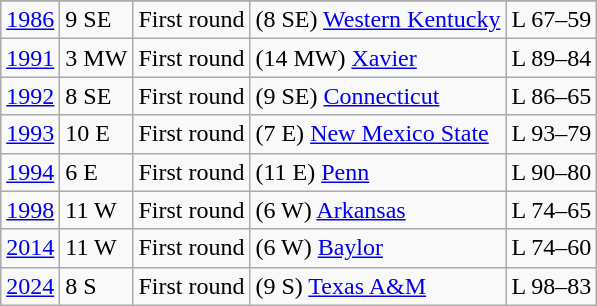<table class=wikitable>
<tr>
</tr>
<tr>
<td><a href='#'>1986</a></td>
<td>9 SE</td>
<td>First round</td>
<td>(8 SE) <a href='#'>Western Kentucky</a></td>
<td>L 67–59</td>
</tr>
<tr>
<td><a href='#'>1991</a></td>
<td>3 MW</td>
<td>First round</td>
<td>(14 MW) <a href='#'>Xavier</a></td>
<td>L 89–84</td>
</tr>
<tr>
<td><a href='#'>1992</a></td>
<td>8 SE</td>
<td>First round</td>
<td>(9 SE) <a href='#'>Connecticut</a></td>
<td>L 86–65</td>
</tr>
<tr>
<td><a href='#'>1993</a></td>
<td>10 E</td>
<td>First round</td>
<td>(7 E) <a href='#'>New Mexico State</a></td>
<td>L 93–79</td>
</tr>
<tr>
<td><a href='#'>1994</a></td>
<td>6 E</td>
<td>First round</td>
<td>(11 E) <a href='#'>Penn</a></td>
<td>L 90–80</td>
</tr>
<tr>
<td><a href='#'>1998</a></td>
<td>11 W</td>
<td>First round</td>
<td>(6 W) <a href='#'>Arkansas</a></td>
<td>L 74–65</td>
</tr>
<tr>
<td><a href='#'>2014</a></td>
<td>11 W</td>
<td>First round</td>
<td>(6 W) <a href='#'>Baylor</a></td>
<td>L 74–60</td>
</tr>
<tr>
<td><a href='#'>2024</a></td>
<td>8 S</td>
<td>First round</td>
<td>(9 S) <a href='#'>Texas A&M</a></td>
<td>L 98–83</td>
</tr>
</table>
